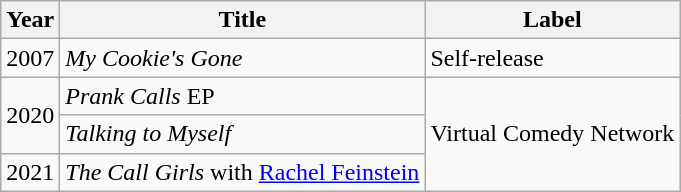<table class="wikitable unsortable">
<tr>
<th scope=>Year</th>
<th>Title</th>
<th>Label</th>
</tr>
<tr>
<td>2007</td>
<td><em>My Cookie's Gone</em></td>
<td>Self-release</td>
</tr>
<tr>
<td rowspan="2">2020</td>
<td><em>Prank Calls</em> EP</td>
<td rowspan="3">Virtual Comedy Network</td>
</tr>
<tr>
<td><em>Talking to Myself</em></td>
</tr>
<tr>
<td>2021</td>
<td><em>The Call Girls</em> with <a href='#'>Rachel Feinstein</a></td>
</tr>
</table>
